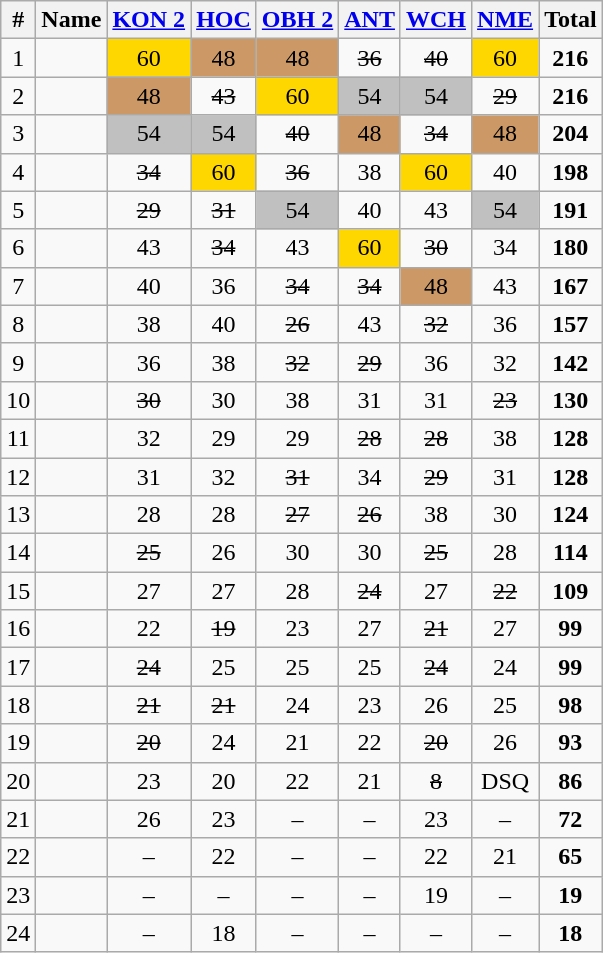<table class="wikitable sortable" style="text-align:center;">
<tr>
<th>#</th>
<th>Name</th>
<th><a href='#'>KON 2</a></th>
<th><a href='#'>HOC</a></th>
<th><a href='#'>OBH 2</a></th>
<th><a href='#'>ANT</a></th>
<th><a href='#'>WCH</a></th>
<th><a href='#'>NME</a></th>
<th><strong>Total</strong></th>
</tr>
<tr>
<td>1</td>
<td align="left"></td>
<td bgcolor="gold">60</td>
<td bgcolor="CC9966">48</td>
<td bgcolor="CC9966">48</td>
<td><s>36</s></td>
<td><s>40</s></td>
<td bgcolor="gold">60</td>
<td><strong>216</strong></td>
</tr>
<tr>
<td>2</td>
<td align="left"></td>
<td bgcolor="CC9966">48</td>
<td><s>43</s></td>
<td bgcolor="gold">60</td>
<td bgcolor="silver">54</td>
<td bgcolor="silver">54</td>
<td><s>29</s></td>
<td><strong>216</strong></td>
</tr>
<tr>
<td>3</td>
<td align="left"></td>
<td bgcolor="silver">54</td>
<td bgcolor="silver">54</td>
<td><s>40</s></td>
<td bgcolor="CC9966">48</td>
<td><s>34</s></td>
<td bgcolor="CC9966">48</td>
<td><strong>204</strong></td>
</tr>
<tr>
<td>4</td>
<td align="left"></td>
<td><s>34</s></td>
<td bgcolor="gold">60</td>
<td><s>36</s></td>
<td>38</td>
<td bgcolor="gold">60</td>
<td>40</td>
<td><strong>198</strong></td>
</tr>
<tr>
<td>5</td>
<td align="left"></td>
<td><s>29</s></td>
<td><s>31</s></td>
<td bgcolor="silver">54</td>
<td>40</td>
<td>43</td>
<td bgcolor="silver">54</td>
<td><strong>191</strong></td>
</tr>
<tr>
<td>6</td>
<td align="left"></td>
<td>43</td>
<td><s>34</s></td>
<td>43</td>
<td bgcolor="gold">60</td>
<td><s>30</s></td>
<td>34</td>
<td><strong>180</strong></td>
</tr>
<tr>
<td>7</td>
<td align="left"></td>
<td>40</td>
<td>36</td>
<td><s>34</s></td>
<td><s>34</s></td>
<td bgcolor="CC9966">48</td>
<td>43</td>
<td><strong>167</strong></td>
</tr>
<tr>
<td>8</td>
<td align="left"></td>
<td>38</td>
<td>40</td>
<td><s>26</s></td>
<td>43</td>
<td><s>32</s></td>
<td>36</td>
<td><strong>157</strong></td>
</tr>
<tr>
<td>9</td>
<td align="left"></td>
<td>36</td>
<td>38</td>
<td><s>32</s></td>
<td><s>29</s></td>
<td>36</td>
<td>32</td>
<td><strong>142</strong></td>
</tr>
<tr>
<td>10</td>
<td align="left"></td>
<td><s>30</s></td>
<td>30</td>
<td>38</td>
<td>31</td>
<td>31</td>
<td><s>23</s></td>
<td><strong>130</strong></td>
</tr>
<tr>
<td>11</td>
<td align="left"></td>
<td>32</td>
<td>29</td>
<td>29</td>
<td><s>28</s></td>
<td><s>28</s></td>
<td>38</td>
<td><strong>128</strong></td>
</tr>
<tr>
<td>12</td>
<td align="left"></td>
<td>31</td>
<td>32</td>
<td><s>31</s></td>
<td>34</td>
<td><s>29</s></td>
<td>31</td>
<td><strong>128</strong></td>
</tr>
<tr>
<td>13</td>
<td align="left"></td>
<td>28</td>
<td>28</td>
<td><s>27</s></td>
<td><s>26</s></td>
<td>38</td>
<td>30</td>
<td><strong>124</strong></td>
</tr>
<tr>
<td>14</td>
<td align="left"></td>
<td><s>25</s></td>
<td>26</td>
<td>30</td>
<td>30</td>
<td><s>25</s></td>
<td>28</td>
<td><strong>114</strong></td>
</tr>
<tr>
<td>15</td>
<td align="left"></td>
<td>27</td>
<td>27</td>
<td>28</td>
<td><s>24</s></td>
<td>27</td>
<td><s>22</s></td>
<td><strong>109</strong></td>
</tr>
<tr>
<td>16</td>
<td align="left"></td>
<td>22</td>
<td><s>19</s></td>
<td>23</td>
<td>27</td>
<td><s>21</s></td>
<td>27</td>
<td><strong>99</strong></td>
</tr>
<tr>
<td>17</td>
<td align="left"></td>
<td><s>24</s></td>
<td>25</td>
<td>25</td>
<td>25</td>
<td><s>24</s></td>
<td>24</td>
<td><strong>99</strong></td>
</tr>
<tr>
<td>18</td>
<td align="left"></td>
<td><s>21</s></td>
<td><s>21</s></td>
<td>24</td>
<td>23</td>
<td>26</td>
<td>25</td>
<td><strong>98</strong></td>
</tr>
<tr>
<td>19</td>
<td align="left"></td>
<td><s>20</s></td>
<td>24</td>
<td>21</td>
<td>22</td>
<td><s>20</s></td>
<td>26</td>
<td><strong>93</strong></td>
</tr>
<tr>
<td>20</td>
<td align="left"></td>
<td>23</td>
<td>20</td>
<td>22</td>
<td>21</td>
<td><s>8</s></td>
<td>DSQ</td>
<td><strong>86</strong></td>
</tr>
<tr>
<td>21</td>
<td align="left"></td>
<td>26</td>
<td>23</td>
<td>–</td>
<td>–</td>
<td>23</td>
<td>–</td>
<td><strong>72</strong></td>
</tr>
<tr>
<td>22</td>
<td align="left"></td>
<td>–</td>
<td>22</td>
<td>–</td>
<td>–</td>
<td>22</td>
<td>21</td>
<td><strong>65</strong></td>
</tr>
<tr>
<td>23</td>
<td align="left"></td>
<td>–</td>
<td>–</td>
<td>–</td>
<td>–</td>
<td>19</td>
<td>–</td>
<td><strong>19</strong></td>
</tr>
<tr>
<td>24</td>
<td align="left"></td>
<td>–</td>
<td>18</td>
<td>–</td>
<td>–</td>
<td>–</td>
<td>–</td>
<td><strong>18</strong></td>
</tr>
</table>
